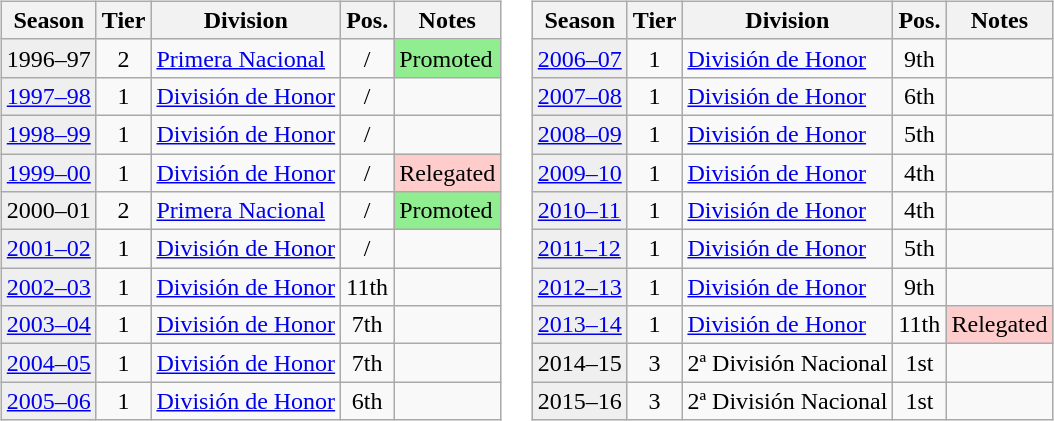<table>
<tr>
<td valign="top" width=0%><br><table class="wikitable">
<tr>
<th>Season</th>
<th>Tier</th>
<th>Division</th>
<th>Pos.</th>
<th>Notes</th>
</tr>
<tr>
<td style="background:#efefef;">1996–97</td>
<td align="center">2</td>
<td><a href='#'>Primera Nacional</a></td>
<td align="center"> / </td>
<td style="background:#90EE90">Promoted</td>
</tr>
<tr>
<td style="background:#efefef;"><a href='#'>1997–98</a></td>
<td align="center">1</td>
<td><a href='#'>División de Honor</a></td>
<td align="center"> / </td>
<td></td>
</tr>
<tr>
<td style="background:#efefef;"><a href='#'>1998–99</a></td>
<td align="center">1</td>
<td><a href='#'>División de Honor</a></td>
<td align="center"> / </td>
<td></td>
</tr>
<tr>
<td style="background:#efefef;"><a href='#'>1999–00</a></td>
<td align="center">1</td>
<td><a href='#'>División de Honor</a></td>
<td align="center"> / </td>
<td style="background:#ffcccc">Relegated</td>
</tr>
<tr>
<td style="background:#efefef;">2000–01</td>
<td align="center">2</td>
<td><a href='#'>Primera Nacional</a></td>
<td align="center"> / </td>
<td style="background:#90EE90">Promoted</td>
</tr>
<tr>
<td style="background:#efefef;"><a href='#'>2001–02</a></td>
<td align="center">1</td>
<td><a href='#'>División de Honor</a></td>
<td align="center"> / </td>
<td></td>
</tr>
<tr>
<td style="background:#efefef;"><a href='#'>2002–03</a></td>
<td align="center">1</td>
<td><a href='#'>División de Honor</a></td>
<td align="center">11th</td>
<td></td>
</tr>
<tr>
<td style="background:#efefef;"><a href='#'>2003–04</a></td>
<td align="center">1</td>
<td><a href='#'>División de Honor</a></td>
<td align="center">7th</td>
<td></td>
</tr>
<tr>
<td style="background:#efefef;"><a href='#'>2004–05</a></td>
<td align="center">1</td>
<td><a href='#'>División de Honor</a></td>
<td align="center">7th</td>
<td></td>
</tr>
<tr>
<td style="background:#efefef;"><a href='#'>2005–06</a></td>
<td align="center">1</td>
<td><a href='#'>División de Honor</a></td>
<td align="center">6th</td>
<td></td>
</tr>
</table>
</td>
<td valign="top" width=0%><br><table class="wikitable">
<tr>
<th>Season</th>
<th>Tier</th>
<th>Division</th>
<th>Pos.</th>
<th>Notes</th>
</tr>
<tr>
<td style="background:#efefef;"><a href='#'>2006–07</a></td>
<td align="center">1</td>
<td><a href='#'>División de Honor</a></td>
<td align="center">9th</td>
<td></td>
</tr>
<tr>
<td style="background:#efefef;"><a href='#'>2007–08</a></td>
<td align="center">1</td>
<td><a href='#'>División de Honor</a></td>
<td align="center">6th</td>
<td></td>
</tr>
<tr>
<td style="background:#efefef;"><a href='#'>2008–09</a></td>
<td align="center">1</td>
<td><a href='#'>División de Honor</a></td>
<td align="center">5th</td>
<td></td>
</tr>
<tr>
<td style="background:#efefef;"><a href='#'>2009–10</a></td>
<td align="center">1</td>
<td><a href='#'>División de Honor</a></td>
<td align="center">4th</td>
<td></td>
</tr>
<tr>
<td style="background:#efefef;"><a href='#'>2010–11</a></td>
<td align="center">1</td>
<td><a href='#'>División de Honor</a></td>
<td align="center">4th</td>
<td></td>
</tr>
<tr>
<td style="background:#efefef;"><a href='#'>2011–12</a></td>
<td align="center">1</td>
<td><a href='#'>División de Honor</a></td>
<td align="center">5th</td>
<td></td>
</tr>
<tr>
<td style="background:#efefef;"><a href='#'>2012–13</a></td>
<td align="center">1</td>
<td><a href='#'>División de Honor</a></td>
<td align="center">9th</td>
<td></td>
</tr>
<tr>
<td style="background:#efefef;"><a href='#'>2013–14</a></td>
<td align="center">1</td>
<td><a href='#'>División de Honor</a></td>
<td align="center">11th</td>
<td style="background:#ffcccc">Relegated</td>
</tr>
<tr>
<td style="background:#efefef;">2014–15</td>
<td align="center">3</td>
<td>2ª División Nacional</td>
<td align="center">1st</td>
<td></td>
</tr>
<tr>
<td style="background:#efefef;">2015–16</td>
<td align="center">3</td>
<td>2ª División Nacional</td>
<td align="center">1st</td>
<td></td>
</tr>
</table>
</td>
</tr>
</table>
